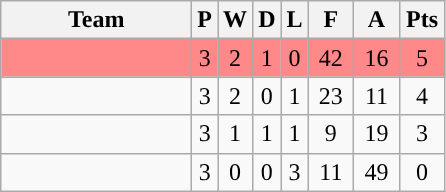<table class="wikitable" style="text-align:center;">
<tr>
<th width="120px">Team</th>
<th>P</th>
<th>W</th>
<th>D</th>
<th>L</th>
<th width="23px">F</th>
<th width="23px">A</th>
<th width="23px">Pts</th>
</tr>
<tr bgcolor="#FF8888">
<td></td>
<td>3</td>
<td>2</td>
<td>1</td>
<td>0</td>
<td>42</td>
<td>16</td>
<td>5</td>
</tr>
<tr>
<td></td>
<td>3</td>
<td>2</td>
<td>0</td>
<td>1</td>
<td>23</td>
<td>11</td>
<td>4</td>
</tr>
<tr>
<td></td>
<td>3</td>
<td>1</td>
<td>1</td>
<td>1</td>
<td>9</td>
<td>19</td>
<td>3</td>
</tr>
<tr>
<td></td>
<td>3</td>
<td>0</td>
<td>0</td>
<td>3</td>
<td>11</td>
<td>49</td>
<td>0</td>
</tr>
</table>
